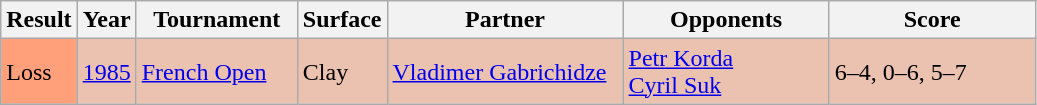<table class="sortable wikitable">
<tr>
<th style="width:40px;">Result</th>
<th style="width:30px;">Year</th>
<th style="width:100px;">Tournament</th>
<th style="width:50px;">Surface</th>
<th style="width:150px;">Partner</th>
<th style="width:130px;">Opponents</th>
<th style="width:130px;" class="unsortable">Score</th>
</tr>
<tr style="background:#ebc2af;">
<td style="background:#ffa07a;">Loss</td>
<td><a href='#'>1985</a></td>
<td><a href='#'>French Open</a></td>
<td>Clay</td>
<td> <a href='#'>Vladimer Gabrichidze</a></td>
<td> <a href='#'>Petr Korda</a> <br>  <a href='#'>Cyril Suk</a></td>
<td>6–4, 0–6, 5–7</td>
</tr>
</table>
